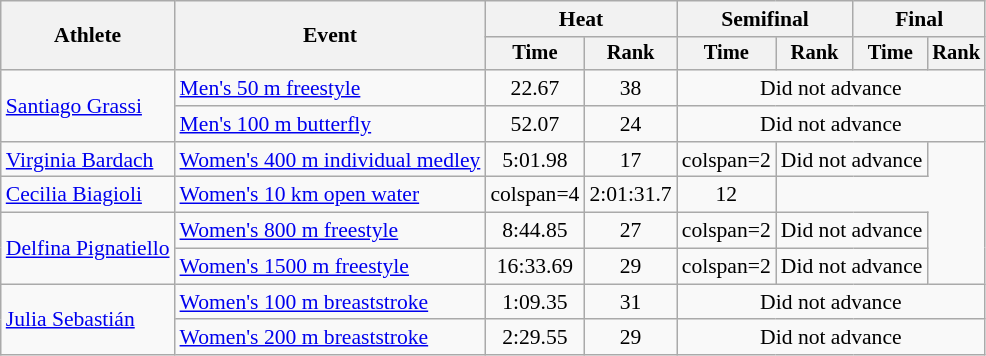<table class=wikitable style="font-size:90%">
<tr>
<th rowspan="2">Athlete</th>
<th rowspan="2">Event</th>
<th colspan="2">Heat</th>
<th colspan="2">Semifinal</th>
<th colspan="2">Final</th>
</tr>
<tr style="font-size:95%">
<th>Time</th>
<th>Rank</th>
<th>Time</th>
<th>Rank</th>
<th>Time</th>
<th>Rank</th>
</tr>
<tr align=center>
<td align=left rowspan=2><a href='#'>Santiago Grassi</a></td>
<td align=left><a href='#'>Men's 50 m freestyle</a></td>
<td>22.67</td>
<td>38</td>
<td colspan="4">Did not advance</td>
</tr>
<tr align=center>
<td align=left><a href='#'>Men's 100 m butterfly</a></td>
<td>52.07</td>
<td>24</td>
<td colspan="4">Did not advance</td>
</tr>
<tr align=center>
<td align=left><a href='#'>Virginia Bardach</a></td>
<td align=left><a href='#'>Women's 400 m individual medley</a></td>
<td>5:01.98</td>
<td>17</td>
<td>colspan=2 </td>
<td colspan="2">Did not advance</td>
</tr>
<tr align=center>
<td align=left><a href='#'>Cecilia Biagioli</a></td>
<td align=left><a href='#'>Women's 10 km open water</a></td>
<td>colspan=4 </td>
<td>2:01:31.7</td>
<td>12</td>
</tr>
<tr align=center>
<td align=left rowspan=2><a href='#'>Delfina Pignatiello</a></td>
<td align=left><a href='#'>Women's 800 m freestyle</a></td>
<td>8:44.85</td>
<td>27</td>
<td>colspan=2 </td>
<td colspan="2">Did not advance</td>
</tr>
<tr align=center>
<td align=left><a href='#'>Women's 1500 m freestyle</a></td>
<td>16:33.69</td>
<td>29</td>
<td>colspan=2 </td>
<td colspan="2">Did not advance</td>
</tr>
<tr align=center>
<td align=left rowspan=2><a href='#'>Julia Sebastián</a></td>
<td align=left><a href='#'>Women's 100 m breaststroke</a></td>
<td>1:09.35</td>
<td>31</td>
<td colspan="4">Did not advance</td>
</tr>
<tr align=center>
<td align=left><a href='#'>Women's 200 m breaststroke</a></td>
<td>2:29.55</td>
<td>29</td>
<td colspan="4">Did not advance</td>
</tr>
</table>
